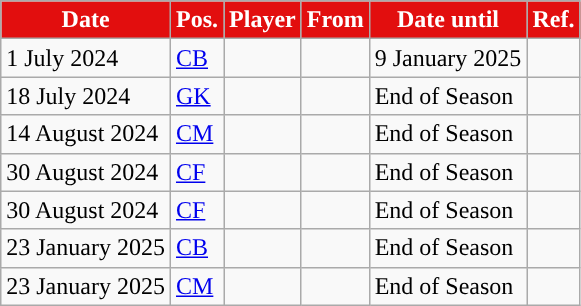<table class="wikitable plainrowheaders sortable">
<tr>
<th style="background:#e20e0e;color:white;">Date</th>
<th style="background:#e20e0e;color:white;">Pos.</th>
<th style="background:#e20e0e;color:white;">Player</th>
<th style="background:#e20e0e;color:white;">From</th>
<th style="background:#e20e0e;color:white;">Date until</th>
<th style="background:#e20e0e;color:white;">Ref.</th>
</tr>
<tr>
<td>1 July 2024</td>
<td><a href='#'>CB</a></td>
<td></td>
<td></td>
<td>9 January 2025</td>
<td></td>
</tr>
<tr>
<td>18 July 2024</td>
<td><a href='#'>GK</a></td>
<td></td>
<td></td>
<td>End of Season</td>
<td></td>
</tr>
<tr>
<td>14 August 2024</td>
<td><a href='#'>CM</a></td>
<td></td>
<td></td>
<td>End of Season</td>
<td></td>
</tr>
<tr>
<td>30 August 2024</td>
<td><a href='#'>CF</a></td>
<td></td>
<td></td>
<td>End of Season</td>
<td></td>
</tr>
<tr>
<td>30 August 2024</td>
<td><a href='#'>CF</a></td>
<td></td>
<td></td>
<td>End of Season</td>
<td></td>
</tr>
<tr>
<td>23 January 2025</td>
<td><a href='#'>CB</a></td>
<td></td>
<td></td>
<td>End of Season</td>
<td></td>
</tr>
<tr>
<td>23 January 2025</td>
<td><a href='#'>CM</a></td>
<td></td>
<td></td>
<td>End of Season</td>
<td></td>
</tr>
</table>
